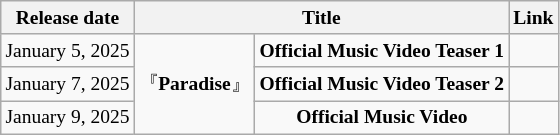<table class="wikitable mw-collapsible" style="font-size:small;text-align:center;">
<tr>
<th>Release date</th>
<th colspan="2">Title</th>
<th>Link</th>
</tr>
<tr>
<td>January 5, 2025</td>
<td rowspan="9">『<strong>Paradise</strong>』</td>
<td><strong>Official Music Video Teaser 1</strong></td>
<td></td>
</tr>
<tr>
<td>January 7, 2025</td>
<td><strong>Official Music Video Teaser 2</strong></td>
<td></td>
</tr>
<tr>
<td>January 9, 2025</td>
<td><strong>Official Music Video</strong></td>
<td></td>
</tr>
</table>
